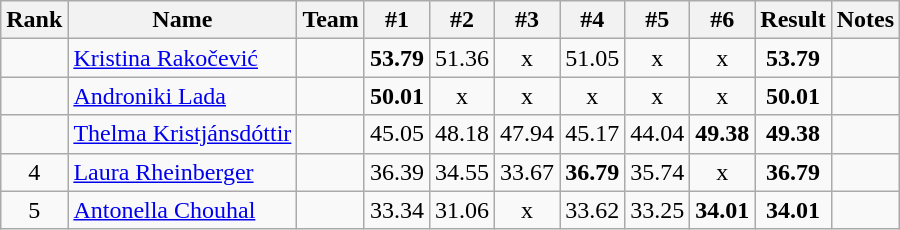<table class="wikitable sortable" style="text-align:center">
<tr>
<th>Rank</th>
<th>Name</th>
<th>Team</th>
<th>#1</th>
<th>#2</th>
<th>#3</th>
<th>#4</th>
<th>#5</th>
<th>#6</th>
<th>Result</th>
<th>Notes</th>
</tr>
<tr>
<td></td>
<td align="left"><a href='#'>Kristina Rakočević</a></td>
<td align=left></td>
<td><strong>53.79</strong></td>
<td>51.36</td>
<td>x</td>
<td>51.05</td>
<td>x</td>
<td>x</td>
<td><strong>53.79</strong></td>
<td></td>
</tr>
<tr>
<td></td>
<td align="left"><a href='#'>Androniki Lada</a></td>
<td align=left></td>
<td><strong>50.01</strong></td>
<td>x</td>
<td>x</td>
<td>x</td>
<td>x</td>
<td>x</td>
<td><strong>50.01</strong></td>
<td></td>
</tr>
<tr>
<td></td>
<td align="left"><a href='#'>Thelma Kristjánsdóttir</a></td>
<td align=left></td>
<td>45.05</td>
<td>48.18</td>
<td>47.94</td>
<td>45.17</td>
<td>44.04</td>
<td><strong>49.38</strong></td>
<td><strong>49.38</strong></td>
<td></td>
</tr>
<tr>
<td>4</td>
<td align="left"><a href='#'>Laura Rheinberger</a></td>
<td align=left></td>
<td>36.39</td>
<td>34.55</td>
<td>33.67</td>
<td><strong>36.79</strong></td>
<td>35.74</td>
<td>x</td>
<td><strong>36.79</strong></td>
<td></td>
</tr>
<tr>
<td>5</td>
<td align="left"><a href='#'>Antonella Chouhal</a></td>
<td align=left></td>
<td>33.34</td>
<td>31.06</td>
<td>x</td>
<td>33.62</td>
<td>33.25</td>
<td><strong>34.01</strong></td>
<td><strong>34.01</strong></td>
<td></td>
</tr>
</table>
